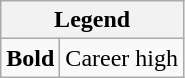<table class="wikitable mw-collapsible mw-collapsed">
<tr>
<th colspan="2">Legend</th>
</tr>
<tr>
<td><strong>Bold</strong></td>
<td>Career high</td>
</tr>
</table>
